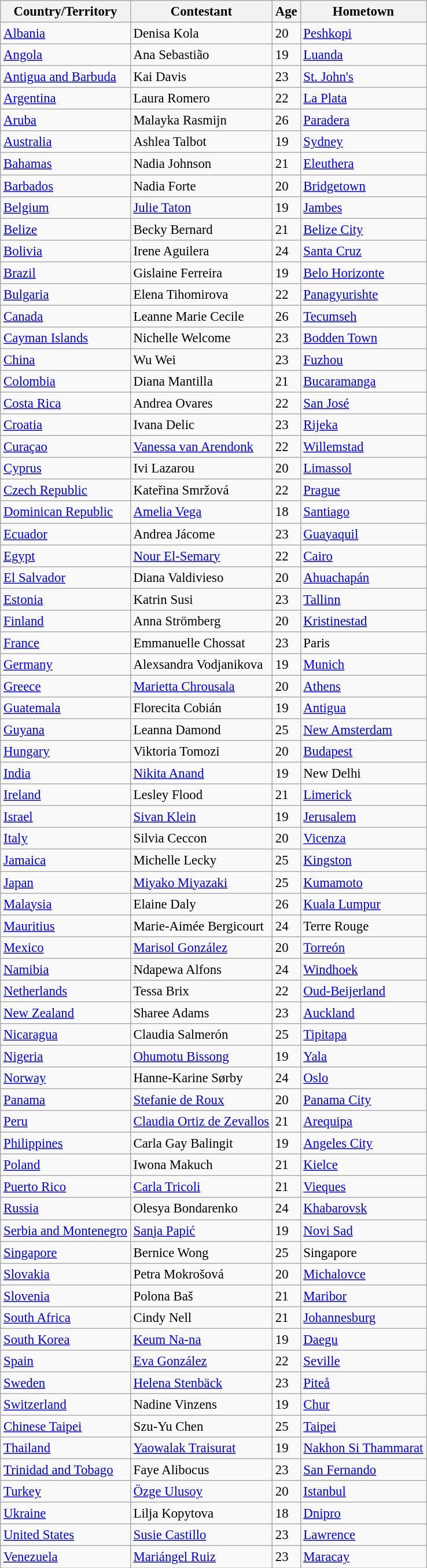<table class="wikitable sortable" style="font-size: 95%;">
<tr>
<th>Country/Territory</th>
<th>Contestant</th>
<th>Age</th>
<th>Hometown</th>
</tr>
<tr>
<td> <a href='#'>Albania</a></td>
<td>Denisa Kola</td>
<td>20</td>
<td><a href='#'>Peshkopi</a></td>
</tr>
<tr>
<td> <a href='#'>Angola</a></td>
<td>Ana Sebastião</td>
<td>19</td>
<td><a href='#'>Luanda</a></td>
</tr>
<tr>
<td> <a href='#'>Antigua and Barbuda</a></td>
<td>Kai Davis</td>
<td>23</td>
<td><a href='#'>St. John's</a></td>
</tr>
<tr>
<td> <a href='#'>Argentina</a></td>
<td>Laura Romero</td>
<td>22</td>
<td><a href='#'>La Plata</a></td>
</tr>
<tr>
<td> <a href='#'>Aruba</a></td>
<td>Malayka Rasmijn</td>
<td>26</td>
<td><a href='#'>Paradera</a></td>
</tr>
<tr>
<td> <a href='#'>Australia</a></td>
<td>Ashlea Talbot</td>
<td>19</td>
<td><a href='#'>Sydney</a></td>
</tr>
<tr>
<td> <a href='#'>Bahamas</a></td>
<td>Nadia Johnson</td>
<td>21</td>
<td><a href='#'>Eleuthera</a></td>
</tr>
<tr>
<td> <a href='#'>Barbados</a></td>
<td>Nadia Forte</td>
<td>20</td>
<td><a href='#'>Bridgetown</a></td>
</tr>
<tr>
<td> <a href='#'>Belgium</a></td>
<td><a href='#'>Julie Taton</a></td>
<td>19</td>
<td><a href='#'>Jambes</a></td>
</tr>
<tr>
<td> <a href='#'>Belize</a></td>
<td>Becky Bernard</td>
<td>21</td>
<td><a href='#'>Belize City</a></td>
</tr>
<tr>
<td> <a href='#'>Bolivia</a></td>
<td>Irene Aguilera</td>
<td>24</td>
<td><a href='#'>Santa Cruz</a></td>
</tr>
<tr>
<td> <a href='#'>Brazil</a></td>
<td>Gislaine Ferreira</td>
<td>19</td>
<td><a href='#'>Belo Horizonte</a></td>
</tr>
<tr>
<td> <a href='#'>Bulgaria</a></td>
<td>Elena Tihomirova</td>
<td>22</td>
<td><a href='#'>Panagyurishte</a></td>
</tr>
<tr>
<td> <a href='#'>Canada</a></td>
<td>Leanne Marie Cecile</td>
<td>26</td>
<td><a href='#'>Tecumseh</a></td>
</tr>
<tr>
<td> <a href='#'>Cayman Islands</a></td>
<td>Nichelle Welcome</td>
<td>23</td>
<td><a href='#'>Bodden Town</a></td>
</tr>
<tr>
<td> <a href='#'>China</a></td>
<td>Wu Wei</td>
<td>23</td>
<td><a href='#'>Fuzhou</a></td>
</tr>
<tr>
<td> <a href='#'>Colombia</a></td>
<td>Diana Mantilla</td>
<td>21</td>
<td><a href='#'>Bucaramanga</a></td>
</tr>
<tr>
<td> <a href='#'>Costa Rica</a></td>
<td>Andrea Ovares</td>
<td>22</td>
<td><a href='#'>San José</a></td>
</tr>
<tr>
<td> <a href='#'>Croatia</a></td>
<td>Ivana Delic</td>
<td>23</td>
<td><a href='#'>Rijeka</a></td>
</tr>
<tr>
<td> <a href='#'>Curaçao</a></td>
<td><a href='#'>Vanessa van Arendonk</a></td>
<td>22</td>
<td><a href='#'>Willemstad</a></td>
</tr>
<tr>
<td> <a href='#'>Cyprus</a></td>
<td>Ivi Lazarou</td>
<td>20</td>
<td><a href='#'>Limassol</a></td>
</tr>
<tr>
<td> <a href='#'>Czech Republic</a></td>
<td>Kateřina Smržová</td>
<td>22</td>
<td><a href='#'>Prague</a></td>
</tr>
<tr>
<td> <a href='#'>Dominican Republic</a></td>
<td><a href='#'>Amelia Vega</a></td>
<td>18</td>
<td><a href='#'>Santiago</a></td>
</tr>
<tr>
<td> <a href='#'>Ecuador</a></td>
<td>Andrea Jácome</td>
<td>23</td>
<td><a href='#'>Guayaquil</a></td>
</tr>
<tr>
<td> <a href='#'>Egypt</a></td>
<td><a href='#'>Nour El-Semary</a></td>
<td>22</td>
<td><a href='#'>Cairo</a></td>
</tr>
<tr>
<td> <a href='#'>El Salvador</a></td>
<td>Diana Valdivieso</td>
<td>20</td>
<td><a href='#'>Ahuachapán</a></td>
</tr>
<tr>
<td> <a href='#'>Estonia</a></td>
<td>Katrin Susi</td>
<td>23</td>
<td><a href='#'>Tallinn</a></td>
</tr>
<tr>
<td> <a href='#'>Finland</a></td>
<td>Anna Strömberg</td>
<td>20</td>
<td><a href='#'>Kristinestad</a></td>
</tr>
<tr>
<td> <a href='#'>France</a></td>
<td>Emmanuelle Chossat</td>
<td>23</td>
<td>Paris</td>
</tr>
<tr>
<td> <a href='#'>Germany</a></td>
<td>Alexsandra Vodjanikova</td>
<td>19</td>
<td><a href='#'>Munich</a></td>
</tr>
<tr>
<td> <a href='#'>Greece</a></td>
<td><a href='#'>Marietta Chrousala</a></td>
<td>20</td>
<td><a href='#'>Athens</a></td>
</tr>
<tr>
<td> <a href='#'>Guatemala</a></td>
<td>Florecita Cobián</td>
<td>19</td>
<td><a href='#'>Antigua</a></td>
</tr>
<tr>
<td> <a href='#'>Guyana</a></td>
<td>Leanna Damond</td>
<td>25</td>
<td><a href='#'>New Amsterdam</a></td>
</tr>
<tr>
<td> <a href='#'>Hungary</a></td>
<td>Viktoria Tomozi</td>
<td>20</td>
<td><a href='#'>Budapest</a></td>
</tr>
<tr>
<td> <a href='#'>India</a></td>
<td><a href='#'>Nikita Anand</a></td>
<td>19</td>
<td>New Delhi</td>
</tr>
<tr>
<td> <a href='#'>Ireland</a></td>
<td>Lesley Flood</td>
<td>21</td>
<td><a href='#'>Limerick</a></td>
</tr>
<tr>
<td> <a href='#'>Israel</a></td>
<td><a href='#'>Sivan Klein</a></td>
<td>19</td>
<td><a href='#'>Jerusalem</a></td>
</tr>
<tr>
<td> <a href='#'>Italy</a></td>
<td>Silvia Ceccon</td>
<td>20</td>
<td><a href='#'>Vicenza</a></td>
</tr>
<tr>
<td> <a href='#'>Jamaica</a></td>
<td>Michelle Lecky</td>
<td>25</td>
<td><a href='#'>Kingston</a></td>
</tr>
<tr>
<td> <a href='#'>Japan</a></td>
<td><a href='#'>Miyako Miyazaki</a></td>
<td>25</td>
<td><a href='#'>Kumamoto</a></td>
</tr>
<tr>
<td> <a href='#'>Malaysia</a></td>
<td>Elaine Daly</td>
<td>26</td>
<td><a href='#'>Kuala Lumpur</a></td>
</tr>
<tr>
<td> <a href='#'>Mauritius</a></td>
<td>Marie-Aimée Bergicourt</td>
<td>24</td>
<td>Terre Rouge</td>
</tr>
<tr>
<td> <a href='#'>Mexico</a></td>
<td><a href='#'>Marisol González</a></td>
<td>20</td>
<td><a href='#'>Torreón</a></td>
</tr>
<tr>
<td> <a href='#'>Namibia</a></td>
<td>Ndapewa Alfons</td>
<td>24</td>
<td><a href='#'>Windhoek</a></td>
</tr>
<tr>
<td> <a href='#'>Netherlands</a></td>
<td>Tessa Brix</td>
<td>22</td>
<td><a href='#'>Oud-Beijerland</a></td>
</tr>
<tr>
<td> <a href='#'>New Zealand</a></td>
<td>Sharee Adams</td>
<td>23</td>
<td><a href='#'>Auckland</a></td>
</tr>
<tr>
<td> <a href='#'>Nicaragua</a></td>
<td>Claudia Salmerón</td>
<td>25</td>
<td><a href='#'>Tipitapa</a></td>
</tr>
<tr>
<td> <a href='#'>Nigeria</a></td>
<td><a href='#'>Ohumotu Bissong</a></td>
<td>19</td>
<td><a href='#'>Yala</a></td>
</tr>
<tr>
<td> <a href='#'>Norway</a></td>
<td>Hanne-Karine Sørby</td>
<td>24</td>
<td><a href='#'>Oslo</a></td>
</tr>
<tr>
<td> <a href='#'>Panama</a></td>
<td><a href='#'>Stefanie de Roux</a></td>
<td>20</td>
<td><a href='#'>Panama City</a></td>
</tr>
<tr>
<td> <a href='#'>Peru</a></td>
<td><a href='#'>Claudia Ortiz de Zevallos</a></td>
<td>21</td>
<td><a href='#'>Arequipa</a></td>
</tr>
<tr>
<td> <a href='#'>Philippines</a></td>
<td>Carla Gay Balingit</td>
<td>19</td>
<td><a href='#'>Angeles City</a></td>
</tr>
<tr>
<td> <a href='#'>Poland</a></td>
<td>Iwona Makuch</td>
<td>21</td>
<td><a href='#'>Kielce</a></td>
</tr>
<tr>
<td> <a href='#'>Puerto Rico</a></td>
<td><a href='#'>Carla Tricoli</a></td>
<td>21</td>
<td><a href='#'>Vieques</a></td>
</tr>
<tr>
<td> <a href='#'>Russia</a></td>
<td>Olesya Bondarenko</td>
<td>24</td>
<td><a href='#'>Khabarovsk</a></td>
</tr>
<tr>
<td> <a href='#'>Serbia and Montenegro</a></td>
<td><a href='#'>Sanja Papić</a></td>
<td>19</td>
<td><a href='#'>Novi Sad</a></td>
</tr>
<tr>
<td> <a href='#'>Singapore</a></td>
<td>Bernice Wong</td>
<td>25</td>
<td>Singapore</td>
</tr>
<tr>
<td> <a href='#'>Slovakia</a></td>
<td>Petra Mokrošová</td>
<td>20</td>
<td><a href='#'>Michalovce</a></td>
</tr>
<tr>
<td> <a href='#'>Slovenia</a></td>
<td>Polona Baš</td>
<td>21</td>
<td><a href='#'>Maribor</a></td>
</tr>
<tr>
<td> <a href='#'>South Africa</a></td>
<td>Cindy Nell</td>
<td>21</td>
<td><a href='#'>Johannesburg</a></td>
</tr>
<tr>
<td> <a href='#'>South Korea</a></td>
<td><a href='#'>Keum Na-na</a></td>
<td>19</td>
<td><a href='#'>Daegu</a></td>
</tr>
<tr>
<td> <a href='#'>Spain</a></td>
<td><a href='#'>Eva González</a></td>
<td>22</td>
<td><a href='#'>Seville</a></td>
</tr>
<tr>
<td> <a href='#'>Sweden</a></td>
<td><a href='#'>Helena Stenbäck</a></td>
<td>23</td>
<td><a href='#'>Piteå</a></td>
</tr>
<tr>
<td> <a href='#'>Switzerland</a></td>
<td>Nadine Vinzens</td>
<td>19</td>
<td><a href='#'>Chur</a></td>
</tr>
<tr>
<td> <a href='#'>Chinese Taipei</a></td>
<td>Szu-Yu Chen</td>
<td>25</td>
<td><a href='#'>Taipei</a></td>
</tr>
<tr>
<td> <a href='#'>Thailand</a></td>
<td><a href='#'>Yaowalak Traisurat</a></td>
<td>19</td>
<td><a href='#'>Nakhon Si Thammarat</a></td>
</tr>
<tr>
<td> <a href='#'>Trinidad and Tobago</a></td>
<td>Faye Alibocus</td>
<td>23</td>
<td><a href='#'>San Fernando</a></td>
</tr>
<tr>
<td> <a href='#'>Turkey</a></td>
<td><a href='#'>Özge Ulusoy</a></td>
<td>20</td>
<td><a href='#'>Istanbul</a></td>
</tr>
<tr>
<td> <a href='#'>Ukraine</a></td>
<td>Lilja Kopytova</td>
<td>18</td>
<td><a href='#'>Dnipro</a></td>
</tr>
<tr>
<td> <a href='#'>United States</a></td>
<td><a href='#'>Susie Castillo</a></td>
<td>23</td>
<td><a href='#'>Lawrence</a></td>
</tr>
<tr>
<td> <a href='#'>Venezuela</a></td>
<td><a href='#'>Mariángel Ruiz</a></td>
<td>23</td>
<td><a href='#'>Maracay</a></td>
</tr>
</table>
